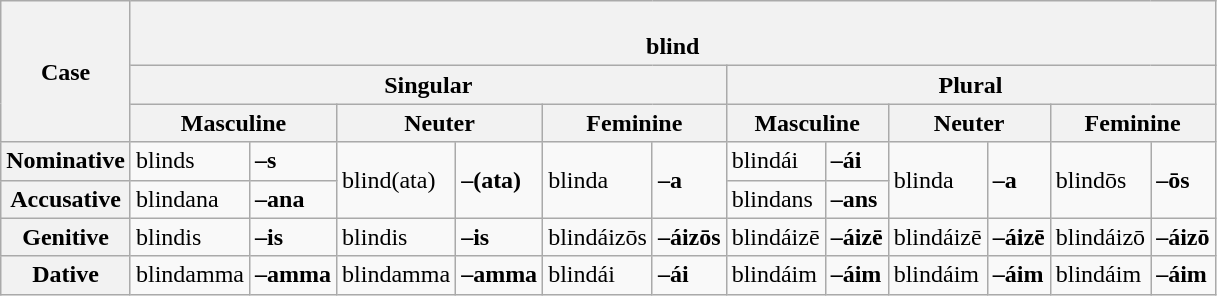<table class="wikitable">
<tr>
<th rowspan="3">Case</th>
<th colspan="12"><br> blind</th>
</tr>
<tr>
<th colspan="6"><strong>Singular</strong></th>
<th colspan="6"><strong>Plural</strong></th>
</tr>
<tr>
<th colspan="2"><strong>Masculine</strong></th>
<th colspan="2"><strong>Neuter</strong></th>
<th colspan="2"><strong>Feminine</strong></th>
<th colspan="2"><strong>Masculine</strong></th>
<th colspan="2"><strong>Neuter</strong></th>
<th colspan="2"><strong>Feminine</strong></th>
</tr>
<tr>
<th><strong>Nominative</strong></th>
<td>blinds</td>
<td><strong>–s</strong></td>
<td rowspan="2">blind(ata)</td>
<td rowspan="2"><strong>–(ata)</strong></td>
<td rowspan="2">blinda</td>
<td rowspan="2"><strong>–a</strong></td>
<td>blindái</td>
<td><strong>–ái</strong></td>
<td rowspan="2">blinda</td>
<td rowspan="2"><strong>–a</strong></td>
<td rowspan="2">blindōs</td>
<td rowspan="2"><strong>–ōs</strong></td>
</tr>
<tr>
<th><strong>Accusative</strong></th>
<td>blindana</td>
<td><strong>–ana</strong></td>
<td>blindans</td>
<td><strong>–ans</strong></td>
</tr>
<tr>
<th><strong>Genitive</strong></th>
<td>blindis</td>
<td><strong>–is</strong></td>
<td>blindis</td>
<td><strong>–is</strong></td>
<td>blindáizōs</td>
<td><strong>–áizōs</strong></td>
<td>blindáizē</td>
<td><strong>–áizē</strong></td>
<td>blindáizē</td>
<td><strong>–áizē</strong></td>
<td>blindáizō</td>
<td><strong>–áizō</strong></td>
</tr>
<tr>
<th><strong>Dative</strong></th>
<td>blindamma</td>
<td><strong>–amma</strong></td>
<td>blindamma</td>
<td><strong>–amma</strong></td>
<td>blindái</td>
<td><strong>–ái</strong></td>
<td>blindáim</td>
<td><strong>–áim</strong></td>
<td>blindáim</td>
<td><strong>–áim</strong></td>
<td>blindáim</td>
<td><strong>–áim</strong></td>
</tr>
</table>
